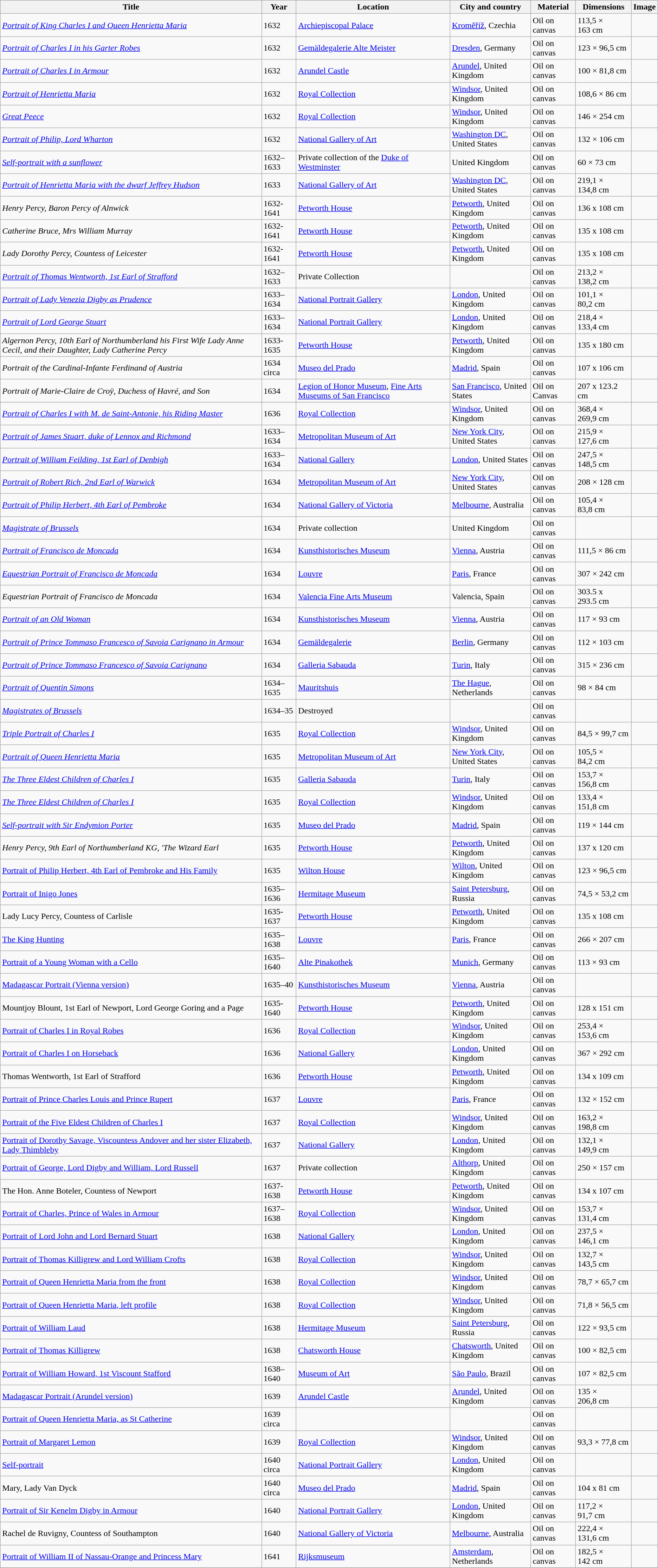<table class="wikitable sortable">
<tr>
<th>Title</th>
<th>Year</th>
<th>Location</th>
<th>City and country</th>
<th>Material</th>
<th>Dimensions</th>
<th>Image</th>
</tr>
<tr>
<td><em><a href='#'>Portrait of King Charles I and Queen Henrietta Maria</a></em></td>
<td>1632</td>
<td><a href='#'>Archiepiscopal Palace</a></td>
<td><a href='#'>Kroměříž</a>, Czechia</td>
<td>Oil on canvas</td>
<td>113,5 × 163 cm</td>
<td></td>
</tr>
<tr>
<td><em><a href='#'>Portrait of Charles I in his Garter Robes</a></em></td>
<td>1632</td>
<td><a href='#'>Gemäldegalerie Alte Meister</a></td>
<td><a href='#'>Dresden</a>, Germany</td>
<td>Oil on canvas</td>
<td>123 × 96,5 cm</td>
<td></td>
</tr>
<tr>
<td><em><a href='#'>Portrait of Charles I in Armour</a></em></td>
<td>1632</td>
<td><a href='#'>Arundel Castle</a></td>
<td><a href='#'>Arundel</a>, United Kingdom</td>
<td>Oil on canvas</td>
<td>100 × 81,8 cm</td>
<td></td>
</tr>
<tr>
<td><em><a href='#'>Portrait of Henrietta Maria</a></em></td>
<td>1632</td>
<td><a href='#'>Royal Collection</a></td>
<td><a href='#'>Windsor</a>, United Kingdom</td>
<td>Oil on canvas</td>
<td>108,6 × 86 cm</td>
<td></td>
</tr>
<tr>
<td><em><a href='#'>Great Peece</a></em></td>
<td>1632</td>
<td><a href='#'>Royal Collection</a></td>
<td><a href='#'>Windsor</a>, United Kingdom</td>
<td>Oil on canvas</td>
<td>146 × 254 cm</td>
<td></td>
</tr>
<tr>
<td><em><a href='#'>Portrait of Philip, Lord Wharton</a></em></td>
<td>1632</td>
<td><a href='#'>National Gallery of Art</a></td>
<td><a href='#'>Washington DC</a>, United States</td>
<td>Oil on canvas</td>
<td>132 × 106 cm</td>
<td></td>
</tr>
<tr>
<td><em><a href='#'>Self-portrait with a sunflower</a></em></td>
<td>1632–1633</td>
<td>Private collection of the <a href='#'>Duke of Westminster</a></td>
<td>United Kingdom</td>
<td>Oil on canvas</td>
<td>60 × 73 cm</td>
<td></td>
</tr>
<tr>
<td><em><a href='#'>Portrait of Henrietta Maria with the dwarf Jeffrey Hudson</a></em></td>
<td>1633</td>
<td><a href='#'>National Gallery of Art</a></td>
<td><a href='#'>Washington DC</a>, United States</td>
<td>Oil on canvas</td>
<td>219,1 × 134,8 cm</td>
<td></td>
</tr>
<tr>
<td><em>Henry Percy, Baron Percy of Alnwick</em></td>
<td>1632-1641</td>
<td><a href='#'>Petworth House</a></td>
<td><a href='#'>Petworth</a>, United Kingdom</td>
<td>Oil on canvas</td>
<td>136 x 108 cm</td>
<td></td>
</tr>
<tr>
<td><em>Catherine Bruce, Mrs William Murray</em></td>
<td>1632-1641</td>
<td><a href='#'>Petworth House</a></td>
<td><a href='#'>Petworth</a>, United Kingdom</td>
<td>Oil on canvas</td>
<td>135 x 108 cm</td>
<td></td>
</tr>
<tr>
<td><em>Lady Dorothy Percy, Countess of Leicester</em></td>
<td>1632-1641</td>
<td><a href='#'>Petworth House</a></td>
<td><a href='#'>Petworth</a>, United Kingdom</td>
<td>Oil on canvas</td>
<td>135 x 108 cm</td>
<td></td>
</tr>
<tr>
<td><em><a href='#'>Portrait of Thomas Wentworth, 1st Earl of Strafford</a></em></td>
<td>1632–1633</td>
<td>Private Collection</td>
<td></td>
<td>Oil on canvas</td>
<td>213,2 × 138,2 cm</td>
<td></td>
</tr>
<tr>
<td><em><a href='#'>Portrait of Lady Venezia Digby as Prudence</a></em></td>
<td>1633–1634</td>
<td><a href='#'>National Portrait Gallery</a></td>
<td><a href='#'>London</a>, United Kingdom</td>
<td>Oil on canvas</td>
<td>101,1 × 80,2 cm</td>
<td></td>
</tr>
<tr>
<td><em><a href='#'>Portrait of Lord George Stuart</a></em></td>
<td>1633–1634</td>
<td><a href='#'>National Portrait Gallery</a></td>
<td><a href='#'>London</a>, United Kingdom</td>
<td>Oil on canvas</td>
<td>218,4 × 133,4 cm</td>
<td></td>
</tr>
<tr>
<td><em>Algernon Percy, 10th Earl of Northumberland his First Wife Lady Anne Cecil, and their Daughter, Lady Catherine Percy</em></td>
<td>1633-1635</td>
<td><a href='#'>Petworth House</a></td>
<td><a href='#'>Petworth</a>, United Kingdom</td>
<td>Oil on canvas</td>
<td>135 x 180 cm</td>
<td></td>
</tr>
<tr>
<td><em>Portrait of the Cardinal-Infante Ferdinand of Austria</em></td>
<td>1634 circa</td>
<td><a href='#'>Museo del Prado</a></td>
<td><a href='#'>Madrid</a>, Spain</td>
<td>Oil on canvas</td>
<td>107 x 106 cm</td>
<td></td>
</tr>
<tr>
<td><em>Portrait of Marie-Claire de Croÿ, Duchess of Havré, and Son</em></td>
<td>1634</td>
<td><a href='#'>Legion of Honor Museum</a>, <a href='#'>Fine Arts Museums of San Francisco</a></td>
<td><a href='#'>San Francisco</a>, United States</td>
<td>Oil on Canvas</td>
<td>207 x 123.2 cm</td>
<td></td>
</tr>
<tr>
</tr>
<tr>
<td><em><a href='#'>Portrait of Charles I with M. de Saint-Antonie, his Riding Master</a></em></td>
<td>1636</td>
<td><a href='#'>Royal Collection</a></td>
<td><a href='#'>Windsor</a>, United Kingdom</td>
<td>Oil on canvas</td>
<td>368,4 × 269,9 cm</td>
<td></td>
</tr>
<tr>
<td><em><a href='#'>Portrait of James Stuart, duke of Lennox and Richmond</a></em></td>
<td>1633–1634</td>
<td><a href='#'>Metropolitan Museum of Art</a></td>
<td><a href='#'>New York City</a>, United States</td>
<td>Oil on canvas</td>
<td>215,9 × 127,6 cm</td>
<td></td>
</tr>
<tr>
<td><em><a href='#'>Portrait of William Feilding, 1st Earl of Denbigh</a></em></td>
<td>1633–1634</td>
<td><a href='#'>National Gallery</a></td>
<td><a href='#'>London</a>, United States</td>
<td>Oil on canvas</td>
<td>247,5 × 148,5 cm</td>
<td></td>
</tr>
<tr>
<td><em><a href='#'>Portrait of Robert Rich, 2nd Earl of Warwick</a></em></td>
<td>1634</td>
<td><a href='#'>Metropolitan Museum of Art</a></td>
<td><a href='#'>New York City</a>, United States</td>
<td>Oil on canvas</td>
<td>208 × 128 cm</td>
<td></td>
</tr>
<tr>
<td><em><a href='#'>Portrait of Philip Herbert, 4th Earl of Pembroke</a></em></td>
<td>1634</td>
<td><a href='#'>National Gallery of Victoria</a></td>
<td><a href='#'>Melbourne</a>, Australia</td>
<td>Oil on canvas</td>
<td>105,4 × 83,8 cm</td>
<td></td>
</tr>
<tr>
<td><em><a href='#'>Magistrate of Brussels</a></em></td>
<td>1634</td>
<td>Private collection</td>
<td>United Kingdom</td>
<td>Oil on canvas</td>
<td></td>
<td></td>
</tr>
<tr>
<td><em><a href='#'>Portrait of Francisco de Moncada</a></em></td>
<td>1634</td>
<td><a href='#'>Kunsthistorisches Museum</a></td>
<td><a href='#'>Vienna</a>, Austria</td>
<td>Oil on canvas</td>
<td>111,5 × 86 cm</td>
<td></td>
</tr>
<tr>
<td><em><a href='#'>Equestrian Portrait of Francisco de Moncada</a></em></td>
<td>1634</td>
<td><a href='#'>Louvre</a></td>
<td><a href='#'>Paris</a>, France</td>
<td>Oil on canvas</td>
<td>307 × 242 cm</td>
<td></td>
</tr>
<tr>
<td><em>Equestrian Portrait of Francisco de Moncada</em></td>
<td>1634</td>
<td><a href='#'>Valencia Fine Arts Museum</a></td>
<td>Valencia, Spain</td>
<td>Oil on canvas</td>
<td>303.5 x 293.5 cm</td>
<td></td>
</tr>
<tr>
<td><em><a href='#'>Portrait of an Old Woman</a></em></td>
<td>1634</td>
<td><a href='#'>Kunsthistorisches Museum</a></td>
<td><a href='#'>Vienna</a>, Austria</td>
<td>Oil on canvas</td>
<td>117 × 93 cm</td>
<td></td>
</tr>
<tr>
<td><em><a href='#'>Portrait of Prince Tommaso Francesco of Savoia Carignano in Armour</a></em></td>
<td>1634</td>
<td><a href='#'>Gemäldegalerie</a></td>
<td><a href='#'>Berlin</a>, Germany</td>
<td>Oil on canvas</td>
<td>112 × 103 cm</td>
<td></td>
</tr>
<tr>
<td><em><a href='#'>Portrait of Prince Tommaso Francesco of Savoia Carignano</a></em></td>
<td>1634</td>
<td><a href='#'>Galleria Sabauda</a></td>
<td><a href='#'>Turin</a>, Italy</td>
<td>Oil on canvas</td>
<td>315 × 236 cm</td>
<td></td>
</tr>
<tr>
<td><em><a href='#'>Portrait of Quentin Simons</a></em></td>
<td>1634–1635</td>
<td><a href='#'>Mauritshuis</a></td>
<td><a href='#'>The Hague</a>, Netherlands</td>
<td>Oil on canvas</td>
<td>98 × 84 cm</td>
<td></td>
</tr>
<tr>
<td><em><a href='#'>Magistrates of Brussels</a></em></td>
<td>1634–35</td>
<td>Destroyed</td>
<td></td>
<td>Oil on canvas</td>
<td></td>
<td></td>
</tr>
<tr>
<td><em><a href='#'>Triple Portrait of Charles I</a></em></td>
<td>1635</td>
<td><a href='#'>Royal Collection</a></td>
<td><a href='#'>Windsor</a>, United Kingdom</td>
<td>Oil on canvas</td>
<td>84,5 × 99,7 cm</td>
<td></td>
</tr>
<tr>
<td><em><a href='#'>Portrait of Queen Henrietta Maria</a></em></td>
<td>1635</td>
<td><a href='#'>Metropolitan Museum of Art</a></td>
<td><a href='#'>New York City</a>, United States</td>
<td>Oil on canvas</td>
<td>105,5 × 84,2 cm</td>
<td></td>
</tr>
<tr>
<td><em><a href='#'>The Three Eldest Children of Charles I</a></em></td>
<td>1635</td>
<td><a href='#'>Galleria Sabauda</a></td>
<td><a href='#'>Turin</a>, Italy</td>
<td>Oil on canvas</td>
<td>153,7 × 156,8 cm</td>
<td></td>
</tr>
<tr>
<td><em><a href='#'>The Three Eldest Children of Charles I</a></em></td>
<td>1635</td>
<td><a href='#'>Royal Collection</a></td>
<td><a href='#'>Windsor</a>, United Kingdom</td>
<td>Oil on canvas</td>
<td>133,4 × 151,8 cm</td>
<td></td>
</tr>
<tr>
<td><em><a href='#'>Self-portrait with Sir Endymion Porter</a></em></td>
<td>1635</td>
<td><a href='#'>Museo del Prado</a></td>
<td><a href='#'>Madrid</a>, Spain</td>
<td>Oil on canvas</td>
<td>119 × 144 cm</td>
<td></td>
</tr>
<tr>
<td><em>Henry Percy, 9th Earl of Northumberland KG, 'The Wizard Earl<strong></td>
<td>1635</td>
<td><a href='#'>Petworth House</a></td>
<td><a href='#'>Petworth</a>, United Kingdom</td>
<td>Oil on canvas</td>
<td>137 x 120 cm</td>
<td></td>
</tr>
<tr>
<td></em><a href='#'>Portrait of Philip Herbert, 4th Earl of Pembroke and His Family</a><em></td>
<td>1635</td>
<td><a href='#'>Wilton House</a></td>
<td><a href='#'>Wilton</a>, United Kingdom</td>
<td>Oil on canvas</td>
<td>123 × 96,5 cm</td>
<td></td>
</tr>
<tr>
<td></em><a href='#'>Portrait of Inigo Jones</a><em></td>
<td>1635–1636</td>
<td><a href='#'>Hermitage Museum</a></td>
<td><a href='#'>Saint Petersburg</a>, Russia</td>
<td>Oil on canvas</td>
<td>74,5 × 53,2 cm</td>
<td></td>
</tr>
<tr>
<td></em>Lady Lucy Percy, Countess of Carlisle<em></td>
<td>1635-1637</td>
<td><a href='#'>Petworth House</a></td>
<td><a href='#'>Petworth</a>, United Kingdom</td>
<td>Oil on canvas</td>
<td>135 x 108 cm</td>
<td></td>
</tr>
<tr>
<td></em><a href='#'>The King Hunting</a><em></td>
<td>1635–1638</td>
<td><a href='#'>Louvre</a></td>
<td><a href='#'>Paris</a>, France</td>
<td>Oil on canvas</td>
<td>266 × 207 cm</td>
<td></td>
</tr>
<tr>
<td></em><a href='#'>Portrait of a Young Woman with a Cello</a><em></td>
<td>1635–1640</td>
<td><a href='#'>Alte Pinakothek</a></td>
<td><a href='#'>Munich</a>, Germany</td>
<td>Oil on canvas</td>
<td>113 × 93 cm</td>
<td></td>
</tr>
<tr>
<td></em><a href='#'>Madagascar Portrait (Vienna version)</a><em></td>
<td>1635–40</td>
<td><a href='#'>Kunsthistorisches Museum</a></td>
<td><a href='#'>Vienna</a>, Austria</td>
<td>Oil on canvas</td>
<td></td>
<td></td>
</tr>
<tr>
<td></em>Mountjoy Blount, 1st Earl of Newport, Lord George Goring and a Page<em></td>
<td>1635-1640</td>
<td><a href='#'>Petworth House</a></td>
<td><a href='#'>Petworth</a>, United Kingdom</td>
<td>Oil on canvas</td>
<td>128 x 151 cm</td>
<td></td>
</tr>
<tr>
<td></em><a href='#'>Portrait of Charles I in Royal Robes</a><em></td>
<td>1636</td>
<td><a href='#'>Royal Collection</a></td>
<td><a href='#'>Windsor</a>, United Kingdom</td>
<td>Oil on canvas</td>
<td>253,4 × 153,6 cm</td>
<td></td>
</tr>
<tr>
<td></em><a href='#'>Portrait of Charles I on Horseback</a><em></td>
<td>1636</td>
<td><a href='#'>National Gallery</a></td>
<td><a href='#'>London</a>, United Kingdom</td>
<td>Oil on canvas</td>
<td>367 × 292 cm</td>
<td></td>
</tr>
<tr>
<td></em>Thomas Wentworth, 1st Earl of Strafford<em></td>
<td>1636</td>
<td><a href='#'>Petworth House</a></td>
<td><a href='#'>Petworth</a>, United Kingdom</td>
<td>Oil on canvas</td>
<td>134 x 109 cm</td>
<td></td>
</tr>
<tr>
<td></em><a href='#'>Portrait of Prince Charles Louis and Prince Rupert</a><em></td>
<td>1637</td>
<td><a href='#'>Louvre</a></td>
<td><a href='#'>Paris</a>, France</td>
<td>Oil on canvas</td>
<td>132 × 152 cm</td>
<td></td>
</tr>
<tr>
<td></em><a href='#'>Portrait of the Five Eldest Children of Charles I</a><em></td>
<td>1637</td>
<td><a href='#'>Royal Collection</a></td>
<td><a href='#'>Windsor</a>, United Kingdom</td>
<td>Oil on canvas</td>
<td>163,2 × 198,8 cm</td>
<td></td>
</tr>
<tr>
<td></em><a href='#'>Portrait of Dorothy Savage, Viscountess Andover and her sister Elizabeth, Lady Thimbleby</a><em></td>
<td>1637</td>
<td><a href='#'>National Gallery</a></td>
<td><a href='#'>London</a>, United Kingdom</td>
<td>Oil on canvas</td>
<td>132,1 × 149,9 cm</td>
<td></td>
</tr>
<tr>
<td></em><a href='#'>Portrait of George, Lord Digby and William, Lord Russell</a><em></td>
<td>1637</td>
<td>Private collection</td>
<td><a href='#'>Althorp</a>, United Kingdom</td>
<td>Oil on canvas</td>
<td>250 × 157 cm</td>
<td></td>
</tr>
<tr>
<td></em>The Hon. Anne Boteler, Countess of Newport<em></td>
<td>1637-1638</td>
<td><a href='#'>Petworth House</a></td>
<td><a href='#'>Petworth</a>, United Kingdom</td>
<td>Oil on canvas</td>
<td>134 x 107 cm</td>
<td></td>
</tr>
<tr>
<td></em><a href='#'>Portrait of Charles, Prince of Wales in Armour</a><em></td>
<td>1637–1638</td>
<td><a href='#'>Royal Collection</a></td>
<td><a href='#'>Windsor</a>, United Kingdom</td>
<td>Oil on canvas</td>
<td>153,7 × 131,4 cm</td>
<td></td>
</tr>
<tr>
<td></em><a href='#'>Portrait of Lord John and Lord Bernard Stuart</a><em></td>
<td>1638</td>
<td><a href='#'>National Gallery</a></td>
<td><a href='#'>London</a>, United Kingdom</td>
<td>Oil on canvas</td>
<td>237,5 × 146,1 cm</td>
<td></td>
</tr>
<tr>
<td></em><a href='#'>Portrait of Thomas Killigrew and Lord William Crofts</a><em></td>
<td>1638</td>
<td><a href='#'>Royal Collection</a></td>
<td><a href='#'>Windsor</a>, United Kingdom</td>
<td>Oil on canvas</td>
<td>132,7 × 143,5 cm</td>
<td></td>
</tr>
<tr>
<td></em><a href='#'>Portrait of Queen Henrietta Maria from the front</a><em></td>
<td>1638</td>
<td><a href='#'>Royal Collection</a></td>
<td><a href='#'>Windsor</a>, United Kingdom</td>
<td>Oil on canvas</td>
<td>78,7 × 65,7 cm</td>
<td></td>
</tr>
<tr>
<td></em><a href='#'>Portrait of Queen Henrietta Maria, left profile</a><em></td>
<td>1638</td>
<td><a href='#'>Royal Collection</a></td>
<td><a href='#'>Windsor</a>, United Kingdom</td>
<td>Oil on canvas</td>
<td>71,8 × 56,5 cm</td>
<td></td>
</tr>
<tr>
<td></em><a href='#'>Portrait of William Laud</a><em></td>
<td>1638</td>
<td><a href='#'>Hermitage Museum</a></td>
<td><a href='#'>Saint Petersburg</a>, Russia</td>
<td>Oil on canvas</td>
<td>122 × 93,5 cm</td>
<td></td>
</tr>
<tr>
<td></em><a href='#'>Portrait of Thomas Killigrew</a><em></td>
<td>1638</td>
<td><a href='#'>Chatsworth House</a></td>
<td><a href='#'>Chatsworth</a>, United Kingdom</td>
<td>Oil on canvas</td>
<td>100 × 82,5 cm</td>
<td></td>
</tr>
<tr>
<td></em><a href='#'>Portrait of William Howard, 1st Viscount Stafford</a><em></td>
<td>1638–1640</td>
<td><a href='#'>Museum of Art</a></td>
<td><a href='#'>São Paulo</a>, Brazil</td>
<td>Oil on canvas</td>
<td>107 × 82,5 cm</td>
<td></td>
</tr>
<tr>
<td></em><a href='#'>Madagascar Portrait (Arundel version)</a><em></td>
<td>1639</td>
<td><a href='#'>Arundel Castle</a></td>
<td><a href='#'>Arundel</a>, United Kingdom</td>
<td>Oil on canvas</td>
<td>135 × 206,8 cm</td>
<td></td>
</tr>
<tr>
<td></em><a href='#'>Portrait of Queen Henrietta Maria, as St Catherine</a><em></td>
<td>1639 circa</td>
<td></td>
<td></td>
<td>Oil on canvas</td>
<td></td>
<td></td>
</tr>
<tr>
<td></em><a href='#'>Portrait of Margaret Lemon</a><em></td>
<td>1639</td>
<td><a href='#'>Royal Collection</a></td>
<td><a href='#'>Windsor</a>, United Kingdom</td>
<td>Oil on canvas</td>
<td>93,3 × 77,8 cm</td>
<td></td>
</tr>
<tr>
<td></em><a href='#'>Self-portrait</a><em></td>
<td>1640 circa</td>
<td><a href='#'>National Portrait Gallery</a></td>
<td><a href='#'>London</a>, United Kingdom</td>
<td>Oil on canvas</td>
<td></td>
<td></td>
</tr>
<tr>
<td></em>Mary, Lady Van Dyck<em></td>
<td>1640 circa</td>
<td><a href='#'>Museo del Prado</a></td>
<td><a href='#'>Madrid</a>, Spain</td>
<td>Oil on canvas</td>
<td>104 x 81 cm</td>
<td></td>
</tr>
<tr>
<td></em><a href='#'>Portrait of Sir Kenelm Digby in Armour</a><em></td>
<td>1640</td>
<td><a href='#'>National Portrait Gallery</a></td>
<td><a href='#'>London</a>, United Kingdom</td>
<td>Oil on canvas</td>
<td>117,2 × 91,7 cm</td>
<td></td>
</tr>
<tr>
<td></em>Rachel de Ruvigny, Countess of Southampton<em></td>
<td>1640</td>
<td><a href='#'>National Gallery of Victoria</a></td>
<td><a href='#'>Melbourne</a>, Australia</td>
<td>Oil on canvas</td>
<td>222,4 × 131,6 cm</td>
<td></td>
</tr>
<tr>
<td></em><a href='#'>Portrait of William II of Nassau-Orange and Princess Mary</a><em></td>
<td>1641</td>
<td><a href='#'>Rijksmuseum</a></td>
<td><a href='#'>Amsterdam</a>, Netherlands</td>
<td>Oil on canvas</td>
<td>182,5 × 142 cm</td>
<td></td>
</tr>
<tr>
</tr>
</table>
